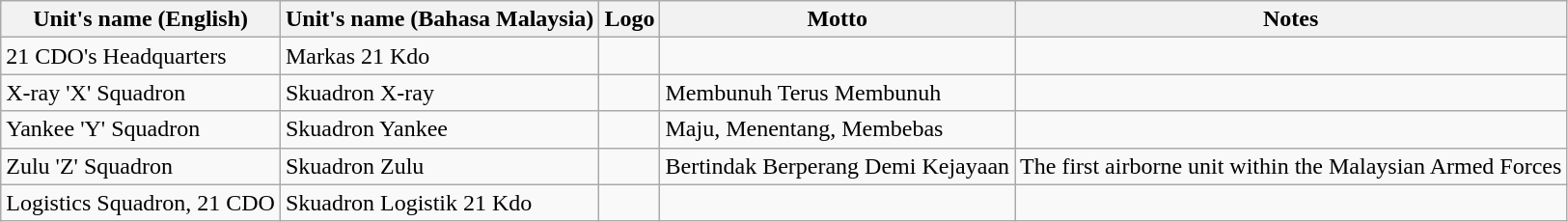<table class="wikitable">
<tr>
<th><strong>Unit's name (English)</strong></th>
<th><strong>Unit's name (Bahasa Malaysia)</strong></th>
<th>Logo</th>
<th>Motto</th>
<th>Notes</th>
</tr>
<tr>
<td>21 CDO's Headquarters</td>
<td>Markas 21 Kdo</td>
<td></td>
<td></td>
<td></td>
</tr>
<tr>
<td>X-ray 'X' Squadron</td>
<td>Skuadron X-ray</td>
<td></td>
<td>Membunuh Terus Membunuh</td>
<td></td>
</tr>
<tr>
<td>Yankee 'Y' Squadron</td>
<td>Skuadron Yankee</td>
<td></td>
<td>Maju, Menentang, Membebas</td>
<td></td>
</tr>
<tr>
<td>Zulu 'Z' Squadron</td>
<td>Skuadron Zulu</td>
<td></td>
<td>Bertindak Berperang Demi Kejayaan</td>
<td>The first airborne unit within the Malaysian Armed Forces</td>
</tr>
<tr>
<td>Logistics Squadron, 21 CDO</td>
<td>Skuadron Logistik 21 Kdo</td>
<td></td>
<td></td>
<td></td>
</tr>
</table>
